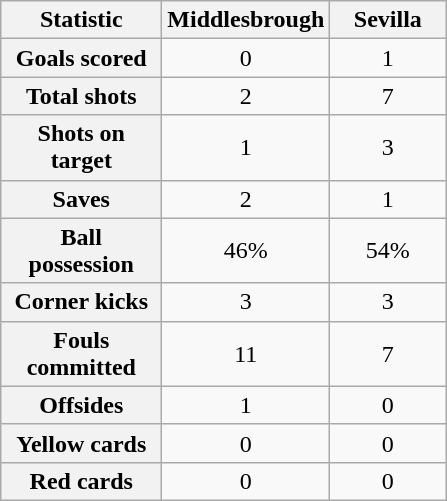<table class="wikitable plainrowheaders" style="text-align:center">
<tr>
<th scope="col" style="width:100px">Statistic</th>
<th scope="col" style="width:70px">Middlesbrough</th>
<th scope="col" style="width:70px">Sevilla</th>
</tr>
<tr>
<th scope=row>Goals scored</th>
<td>0</td>
<td>1</td>
</tr>
<tr>
<th scope=row>Total shots</th>
<td>2</td>
<td>7</td>
</tr>
<tr>
<th scope=row>Shots on target</th>
<td>1</td>
<td>3</td>
</tr>
<tr>
<th scope=row>Saves</th>
<td>2</td>
<td>1</td>
</tr>
<tr>
<th scope=row>Ball possession</th>
<td>46%</td>
<td>54%</td>
</tr>
<tr>
<th scope=row>Corner kicks</th>
<td>3</td>
<td>3</td>
</tr>
<tr>
<th scope=row>Fouls committed</th>
<td>11</td>
<td>7</td>
</tr>
<tr>
<th scope=row>Offsides</th>
<td>1</td>
<td>0</td>
</tr>
<tr>
<th scope=row>Yellow cards</th>
<td>0</td>
<td>0</td>
</tr>
<tr>
<th scope=row>Red cards</th>
<td>0</td>
<td>0</td>
</tr>
</table>
